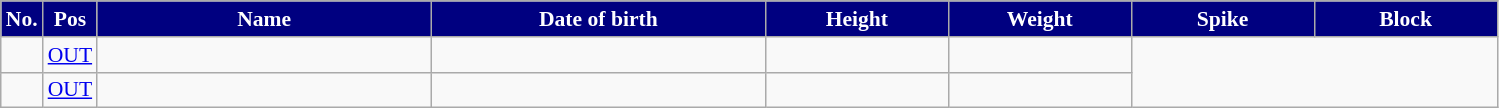<table class="wikitable sortable" style="font-size:90%; text-align:center;">
<tr>
<th style="background:navy; color:white;">No.</th>
<th style="background:navy; color:white;">Pos</th>
<th style="width:15em; background:navy; color:white;">Name</th>
<th style="width:15em; background:navy; color:white;">Date of birth</th>
<th style="width:8em; background:navy; color:white;">Height</th>
<th style="width:8em; background:navy; color:white;">Weight</th>
<th style="width:8em; background:navy; color:white;">Spike</th>
<th style="width:8em; background:navy; color:white;">Block</th>
</tr>
<tr>
<td></td>
<td><a href='#'>OUT</a></td>
<td align=left></td>
<td align=right></td>
<td></td>
<td></td>
</tr>
<tr>
<td></td>
<td><a href='#'>OUT</a></td>
<td align=left></td>
<td align=right></td>
<td></td>
<td></td>
</tr>
</table>
